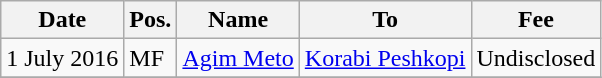<table class="wikitable">
<tr>
<th>Date</th>
<th>Pos.</th>
<th>Name</th>
<th>To</th>
<th>Fee</th>
</tr>
<tr>
<td>1 July 2016</td>
<td>MF</td>
<td> <a href='#'>Agim Meto</a></td>
<td> <a href='#'>Korabi Peshkopi</a></td>
<td>Undisclosed </td>
</tr>
<tr>
</tr>
</table>
